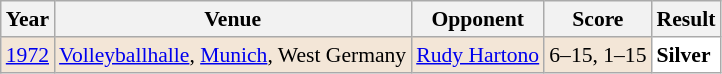<table class="sortable wikitable" style="font-size: 90%;">
<tr>
<th>Year</th>
<th>Venue</th>
<th>Opponent</th>
<th>Score</th>
<th>Result</th>
</tr>
<tr style="background:#F3E6D7">
<td align="center"><a href='#'>1972</a></td>
<td align="left"><a href='#'>Volleyballhalle</a>, <a href='#'>Munich</a>, West Germany</td>
<td align="left"> <a href='#'>Rudy Hartono</a></td>
<td align="left">6–15, 1–15</td>
<td style="text-align:left; background:white"> <strong>Silver</strong></td>
</tr>
</table>
